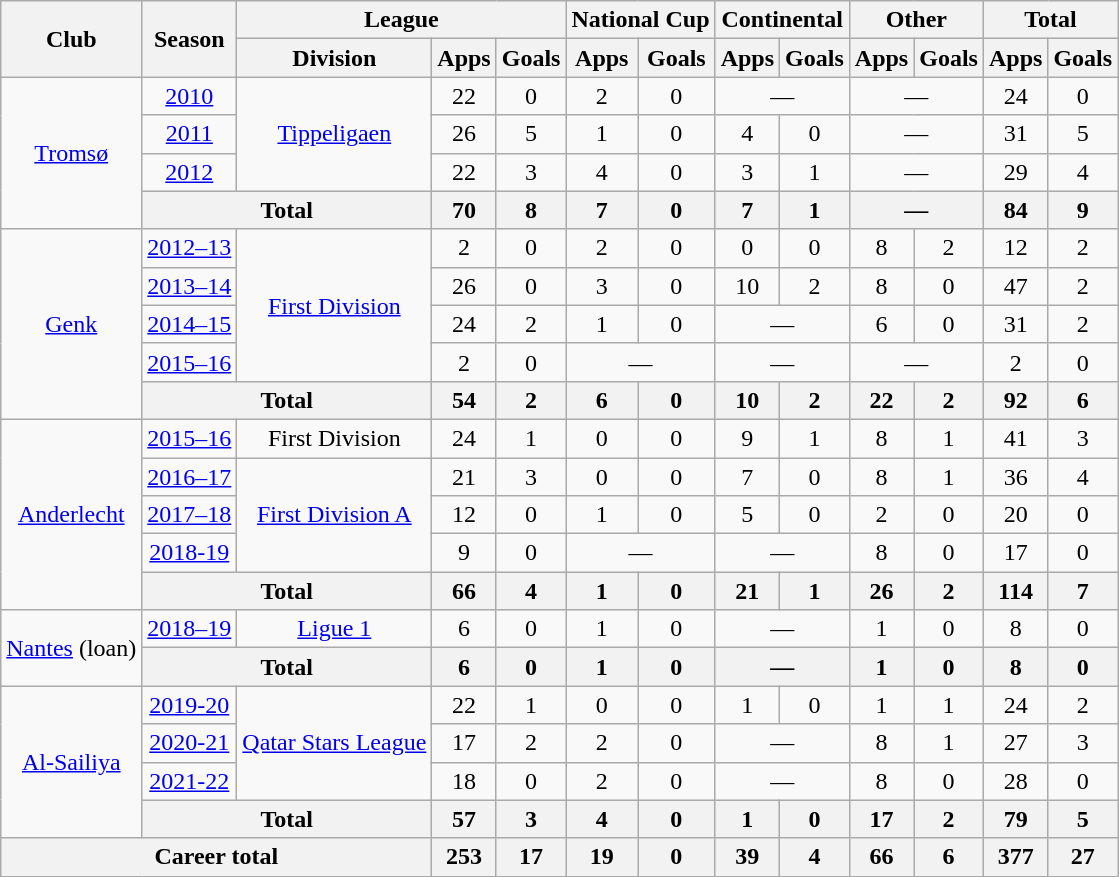<table class="wikitable" style="text-align: center">
<tr>
<th rowspan="2">Club</th>
<th rowspan="2">Season</th>
<th colspan="3">League</th>
<th colspan="2">National Cup</th>
<th colspan="2">Continental</th>
<th colspan="2">Other</th>
<th colspan="2">Total</th>
</tr>
<tr>
<th>Division</th>
<th>Apps</th>
<th>Goals</th>
<th>Apps</th>
<th>Goals</th>
<th>Apps</th>
<th>Goals</th>
<th>Apps</th>
<th>Goals</th>
<th>Apps</th>
<th>Goals</th>
</tr>
<tr>
<td rowspan="4"><a href='#'>Tromsø</a></td>
<td><a href='#'>2010</a></td>
<td rowspan="3"><a href='#'>Tippeligaen</a></td>
<td>22</td>
<td>0</td>
<td>2</td>
<td>0</td>
<td colspan="2">—</td>
<td colspan="2">—</td>
<td>24</td>
<td>0</td>
</tr>
<tr>
<td><a href='#'>2011</a></td>
<td>26</td>
<td>5</td>
<td>1</td>
<td>0</td>
<td>4</td>
<td>0</td>
<td colspan="2">—</td>
<td>31</td>
<td>5</td>
</tr>
<tr>
<td><a href='#'>2012</a></td>
<td>22</td>
<td>3</td>
<td>4</td>
<td>0</td>
<td>3</td>
<td>1</td>
<td colspan="2">—</td>
<td>29</td>
<td>4</td>
</tr>
<tr>
<th colspan="2">Total</th>
<th>70</th>
<th>8</th>
<th>7</th>
<th>0</th>
<th>7</th>
<th>1</th>
<th colspan="2">—</th>
<th>84</th>
<th>9</th>
</tr>
<tr>
<td rowspan="5"><a href='#'>Genk</a></td>
<td><a href='#'>2012–13</a></td>
<td rowspan="4"><a href='#'>First Division</a></td>
<td>2</td>
<td>0</td>
<td>2</td>
<td>0</td>
<td>0</td>
<td>0</td>
<td>8</td>
<td>2</td>
<td>12</td>
<td>2</td>
</tr>
<tr>
<td><a href='#'>2013–14</a></td>
<td>26</td>
<td>0</td>
<td>3</td>
<td>0</td>
<td>10</td>
<td>2</td>
<td>8</td>
<td>0</td>
<td>47</td>
<td>2</td>
</tr>
<tr>
<td><a href='#'>2014–15</a></td>
<td>24</td>
<td>2</td>
<td>1</td>
<td>0</td>
<td colspan="2">—</td>
<td>6</td>
<td>0</td>
<td>31</td>
<td>2</td>
</tr>
<tr>
<td><a href='#'>2015–16</a></td>
<td>2</td>
<td>0</td>
<td colspan="2">—</td>
<td colspan="2">—</td>
<td colspan="2">—</td>
<td>2</td>
<td>0</td>
</tr>
<tr>
<th colspan="2">Total</th>
<th>54</th>
<th>2</th>
<th>6</th>
<th>0</th>
<th>10</th>
<th>2</th>
<th>22</th>
<th>2</th>
<th>92</th>
<th>6</th>
</tr>
<tr>
<td rowspan="5"><a href='#'>Anderlecht</a></td>
<td><a href='#'>2015–16</a></td>
<td>First Division</td>
<td>24</td>
<td>1</td>
<td>0</td>
<td>0</td>
<td>9</td>
<td>1</td>
<td>8</td>
<td>1</td>
<td>41</td>
<td>3</td>
</tr>
<tr>
<td><a href='#'>2016–17</a></td>
<td rowspan="3"><a href='#'>First Division A</a></td>
<td>21</td>
<td>3</td>
<td>0</td>
<td>0</td>
<td>7</td>
<td>0</td>
<td>8</td>
<td>1</td>
<td>36</td>
<td>4</td>
</tr>
<tr>
<td><a href='#'>2017–18</a></td>
<td>12</td>
<td>0</td>
<td>1</td>
<td>0</td>
<td>5</td>
<td>0</td>
<td>2</td>
<td>0</td>
<td>20</td>
<td>0</td>
</tr>
<tr>
<td><a href='#'>2018-19</a></td>
<td>9</td>
<td>0</td>
<td colspan="2">—</td>
<td colspan="2">—</td>
<td>8</td>
<td>0</td>
<td>17</td>
<td>0</td>
</tr>
<tr>
<th colspan="2">Total</th>
<th>66</th>
<th>4</th>
<th>1</th>
<th>0</th>
<th>21</th>
<th>1</th>
<th>26</th>
<th>2</th>
<th>114</th>
<th>7</th>
</tr>
<tr>
<td rowspan="2"><a href='#'>Nantes</a> (loan)</td>
<td><a href='#'>2018–19</a></td>
<td><a href='#'>Ligue 1</a></td>
<td>6</td>
<td>0</td>
<td>1</td>
<td>0</td>
<td colspan="2">—</td>
<td>1</td>
<td>0</td>
<td>8</td>
<td>0</td>
</tr>
<tr>
<th colspan="2">Total</th>
<th>6</th>
<th>0</th>
<th>1</th>
<th>0</th>
<th colspan="2">—</th>
<th>1</th>
<th>0</th>
<th>8</th>
<th>0</th>
</tr>
<tr>
<td rowspan="4"><a href='#'>Al-Sailiya</a></td>
<td><a href='#'>2019-20</a></td>
<td rowspan="3"><a href='#'>Qatar Stars League</a></td>
<td>22</td>
<td>1</td>
<td>0</td>
<td>0</td>
<td>1</td>
<td>0</td>
<td>1</td>
<td>1</td>
<td>24</td>
<td>2</td>
</tr>
<tr>
<td><a href='#'>2020-21</a></td>
<td>17</td>
<td>2</td>
<td>2</td>
<td>0</td>
<td colspan="2">—</td>
<td>8</td>
<td>1</td>
<td>27</td>
<td>3</td>
</tr>
<tr>
<td><a href='#'>2021-22</a></td>
<td>18</td>
<td>0</td>
<td>2</td>
<td>0</td>
<td colspan="2">—</td>
<td>8</td>
<td>0</td>
<td>28</td>
<td>0</td>
</tr>
<tr>
<th colspan="2">Total</th>
<th>57</th>
<th>3</th>
<th>4</th>
<th>0</th>
<th>1</th>
<th>0</th>
<th>17</th>
<th>2</th>
<th>79</th>
<th>5</th>
</tr>
<tr>
<th colspan="3">Career total</th>
<th>253</th>
<th>17</th>
<th>19</th>
<th>0</th>
<th>39</th>
<th>4</th>
<th>66</th>
<th>6</th>
<th>377</th>
<th>27</th>
</tr>
</table>
